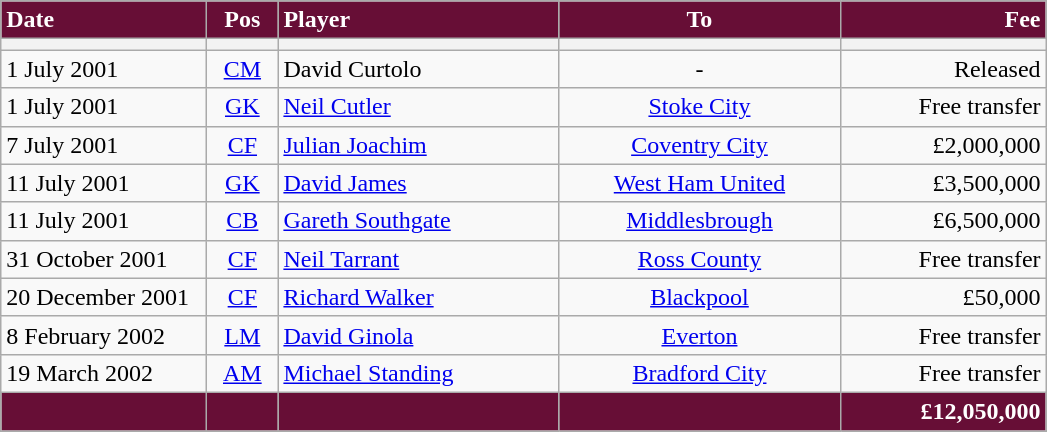<table class="wikitable">
<tr>
<th style="background:#670E36; color:#ffffff; text-align:left; width:130px">Date</th>
<th style="background:#670E36; color:#ffffff; text-align:center; width:40px">Pos</th>
<th style="background:#670E36; color:#ffffff; text-align:left; width:180px">Player</th>
<th style="background:#670E36; color:#ffffff; text-align:center; width:180px">To</th>
<th style="background:#670E36; color:#ffffff; text-align:right; width:130px">Fee</th>
</tr>
<tr>
<th></th>
<th></th>
<th></th>
<th></th>
<th></th>
</tr>
<tr>
<td>1 July 2001</td>
<td style="text-align:center;"><a href='#'>CM</a></td>
<td> David Curtolo</td>
<td style="text-align:center;">-</td>
<td style="text-align:right;">Released</td>
</tr>
<tr>
<td>1 July 2001</td>
<td style="text-align:center;"><a href='#'>GK</a></td>
<td><a href='#'>Neil Cutler</a></td>
<td style="text-align:center;"><a href='#'>Stoke City</a></td>
<td style="text-align:right;">Free transfer</td>
</tr>
<tr>
<td>7 July 2001</td>
<td style="text-align:center;"><a href='#'>CF</a></td>
<td><a href='#'>Julian Joachim</a></td>
<td style="text-align:center;"><a href='#'>Coventry City</a></td>
<td style="text-align:right;">£2,000,000</td>
</tr>
<tr>
<td>11 July 2001</td>
<td style="text-align:center;"><a href='#'>GK</a></td>
<td><a href='#'>David James</a></td>
<td style="text-align:center;"><a href='#'>West Ham United</a></td>
<td style="text-align:right;">£3,500,000</td>
</tr>
<tr>
<td>11 July 2001</td>
<td style="text-align:center;"><a href='#'>CB</a></td>
<td><a href='#'>Gareth Southgate</a></td>
<td style="text-align:center;"><a href='#'>Middlesbrough</a></td>
<td style="text-align:right;">£6,500,000</td>
</tr>
<tr>
<td>31 October 2001</td>
<td style="text-align:center;"><a href='#'>CF</a></td>
<td> <a href='#'>Neil Tarrant</a></td>
<td style="text-align:center;"> <a href='#'>Ross County</a></td>
<td style="text-align:right;">Free transfer</td>
</tr>
<tr>
<td>20 December 2001</td>
<td style="text-align:center;"><a href='#'>CF</a></td>
<td><a href='#'>Richard Walker</a></td>
<td style="text-align:center;"><a href='#'>Blackpool</a></td>
<td style="text-align:right;">£50,000</td>
</tr>
<tr>
<td>8 February 2002</td>
<td style="text-align:center;"><a href='#'>LM</a></td>
<td> <a href='#'>David Ginola</a></td>
<td style="text-align:center;"><a href='#'>Everton</a></td>
<td style="text-align:right;">Free transfer</td>
</tr>
<tr>
<td>19 March 2002</td>
<td style="text-align:center;"><a href='#'>AM</a></td>
<td><a href='#'>Michael Standing</a></td>
<td style="text-align:center;"><a href='#'>Bradford City</a></td>
<td style="text-align:right;">Free transfer</td>
</tr>
<tr>
<th style="background:#670E36;"></th>
<th style="background:#670E36;"></th>
<th style="background:#670E36;"></th>
<th style="background:#670E36;"></th>
<th style="background:#670E36; color:#ffffff; text-align:right;"><strong>£12,050,000</strong></th>
</tr>
</table>
